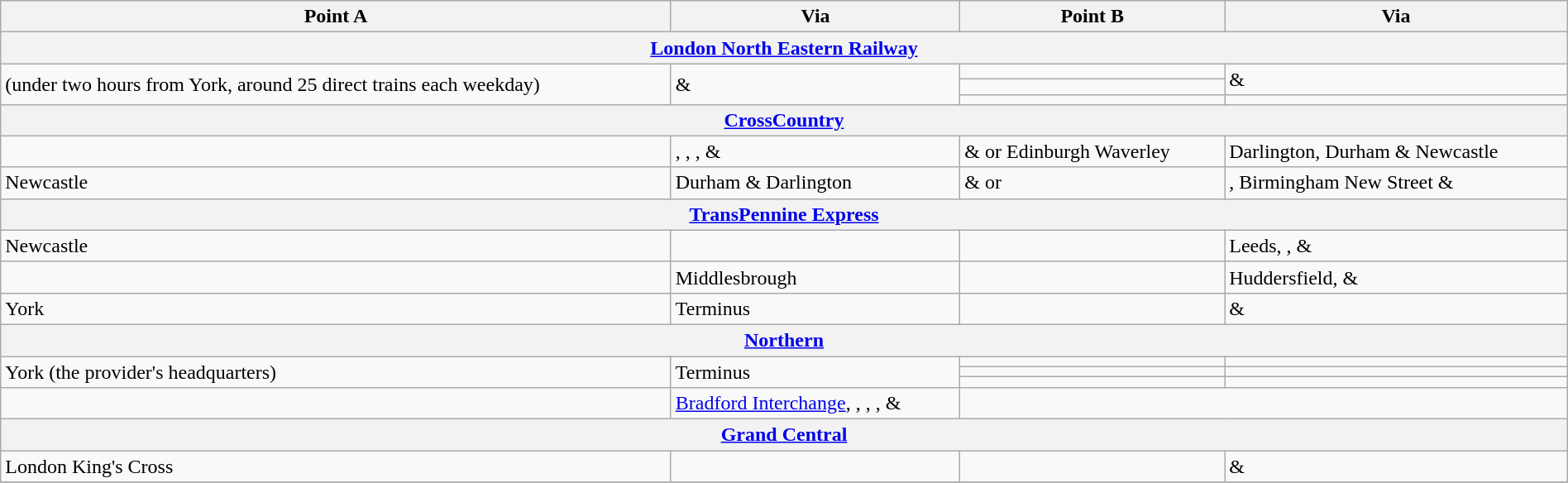<table class="wikitable"style="font-size:100%; width:100%">
<tr>
<th>Point A</th>
<th>Via</th>
<th>Point B</th>
<th>Via</th>
</tr>
<tr>
<th colspan=4><a href='#'>London North Eastern Railway</a></th>
</tr>
<tr>
<td rowspan=3> (under two hours from York, around 25 direct trains each weekday)</td>
<td rowspan=3> & </td>
<td></td>
<td rowspan=2> & </td>
</tr>
<tr>
<td></td>
</tr>
<tr>
<td></td>
<td></td>
</tr>
<tr>
<th colspan=4><a href='#'>CrossCountry</a></th>
</tr>
<tr>
<td></td>
<td>, , ,  & </td>
<td> & or Edinburgh Waverley</td>
<td>Darlington, Durham & Newcastle</td>
</tr>
<tr>
<td>Newcastle</td>
<td>Durham & Darlington</td>
<td> & or </td>
<td>, Birmingham New Street & </td>
</tr>
<tr>
<th colspan=4><a href='#'>TransPennine Express</a></th>
</tr>
<tr>
<td>Newcastle</td>
<td></td>
<td></td>
<td>Leeds, ,  & </td>
</tr>
<tr>
<td></td>
<td>Middlesbrough</td>
<td></td>
<td>Huddersfield,  & </td>
</tr>
<tr>
<td>York</td>
<td>Terminus</td>
<td></td>
<td> & </td>
</tr>
<tr>
<th colspan=4><a href='#'>Northern</a></th>
</tr>
<tr>
<td rowspan=3>York (the provider's headquarters)</td>
<td rowspan=3>Terminus</td>
<td></td>
<td></td>
</tr>
<tr>
<td></td>
<td></td>
</tr>
<tr>
<td></td>
<td></td>
</tr>
<tr>
<td></td>
<td><a href='#'>Bradford Interchange</a>, , , ,  & </td>
</tr>
<tr>
<th colspan=4><a href='#'>Grand Central</a></th>
</tr>
<tr>
<td>London King's Cross</td>
<td></td>
<td></td>
<td> & </td>
</tr>
<tr>
</tr>
</table>
